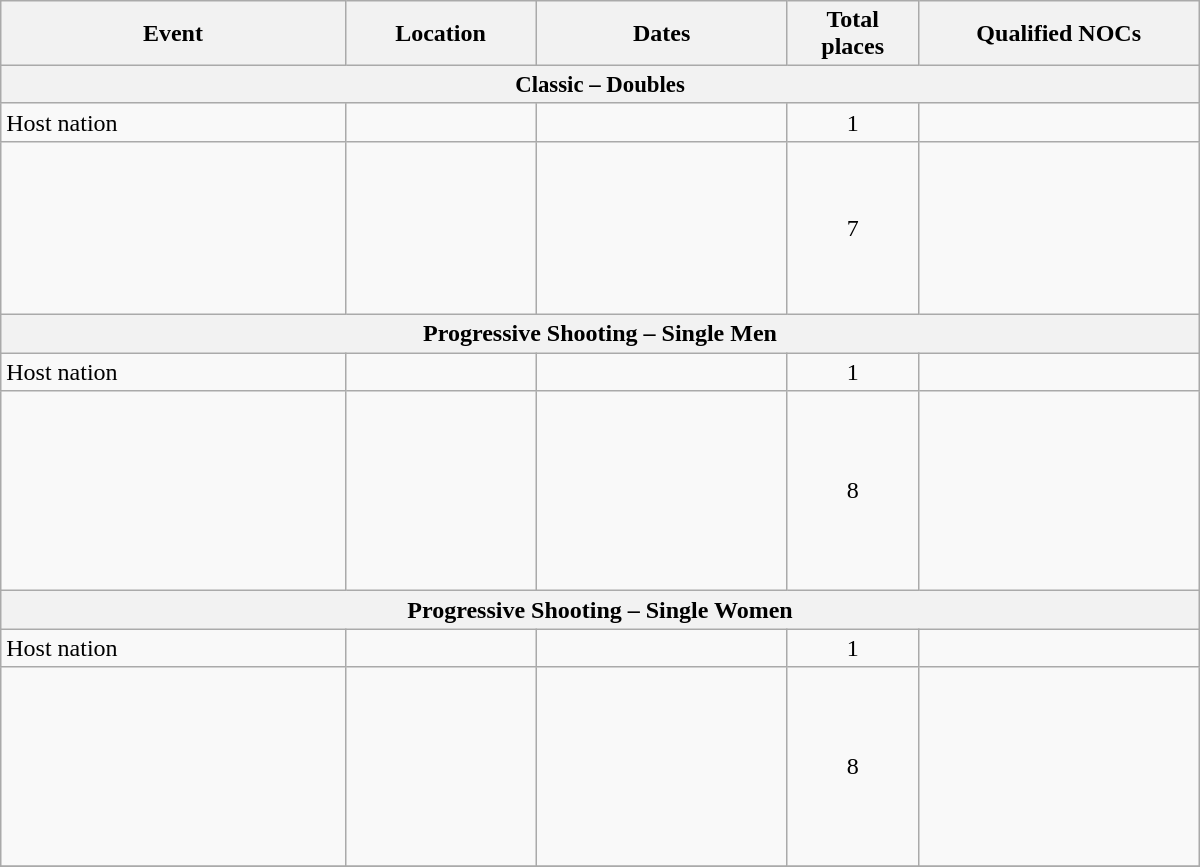<table class="wikitable" width=800>
<tr>
<th>Event</th>
<th width=120>Location</th>
<th width=160>Dates</th>
<th width=80>Total places</th>
<th width=180>Qualified NOCs</th>
</tr>
<tr style="font-size:95%;">
<th colspan=5>Classic – Doubles</th>
</tr>
<tr>
<td>Host nation</td>
<td></td>
<td></td>
<td align="center">1</td>
<td></td>
</tr>
<tr>
<td></td>
<td></td>
<td></td>
<td align="center">7</td>
<td><br><br><br><br><br><br></td>
</tr>
<tr>
<th colspan=5>Progressive Shooting – Single Men</th>
</tr>
<tr>
<td>Host nation</td>
<td></td>
<td></td>
<td align="center">1</td>
<td></td>
</tr>
<tr>
<td></td>
<td></td>
<td></td>
<td align="center">8</td>
<td><br><br><br><br><br><br><br></td>
</tr>
<tr>
<th colspan=5>Progressive Shooting – Single Women</th>
</tr>
<tr>
<td>Host nation</td>
<td></td>
<td></td>
<td align="center">1</td>
<td></td>
</tr>
<tr>
<td></td>
<td></td>
<td></td>
<td align="center">8</td>
<td><br><br><br><br><br><br><br></td>
</tr>
<tr>
</tr>
</table>
